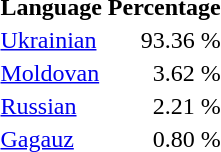<table class="standard">
<tr>
<th>Language</th>
<th>Percentage</th>
</tr>
<tr>
<td><a href='#'>Ukrainian</a></td>
<td align="right">93.36 %</td>
</tr>
<tr>
<td><a href='#'>Moldovan</a></td>
<td align="right">3.62 %</td>
</tr>
<tr>
<td><a href='#'>Russian</a></td>
<td align="right">2.21 %</td>
</tr>
<tr>
<td><a href='#'>Gagauz</a></td>
<td align="right">0.80 %</td>
</tr>
<tr>
</tr>
</table>
